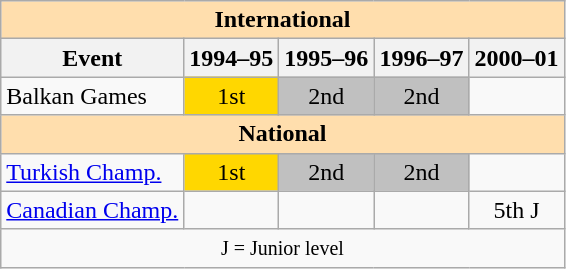<table class="wikitable" style="text-align:center">
<tr>
<th style="background-color: #ffdead; " colspan=5 align=center>International</th>
</tr>
<tr>
<th>Event</th>
<th>1994–95</th>
<th>1995–96</th>
<th>1996–97</th>
<th>2000–01</th>
</tr>
<tr>
<td align=left>Balkan Games</td>
<td bgcolor=gold>1st</td>
<td bgcolor=silver>2nd</td>
<td bgcolor=silver>2nd</td>
<td></td>
</tr>
<tr>
<th style="background-color: #ffdead; " colspan=5 align=center>National</th>
</tr>
<tr>
<td align=left><a href='#'>Turkish Champ.</a></td>
<td bgcolor=gold>1st</td>
<td bgcolor=silver>2nd</td>
<td bgcolor=silver>2nd</td>
<td></td>
</tr>
<tr>
<td align=left><a href='#'>Canadian Champ.</a></td>
<td></td>
<td></td>
<td></td>
<td>5th J</td>
</tr>
<tr>
<td colspan=5 align=center><small> J = Junior level </small></td>
</tr>
</table>
